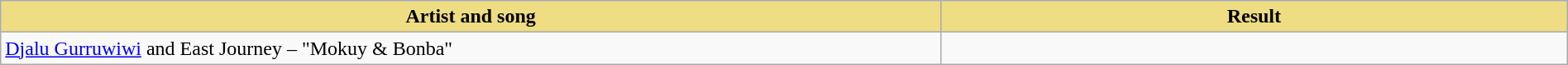<table class="wikitable" width=100%>
<tr>
<th style="width:15%;background:#EEDD82;">Artist and song</th>
<th style="width:10%;background:#EEDD82;">Result</th>
</tr>
<tr>
<td><a href='#'>Djalu Gurruwiwi</a> and East Journey – "Mokuy & Bonba"</td>
<td></td>
</tr>
</table>
